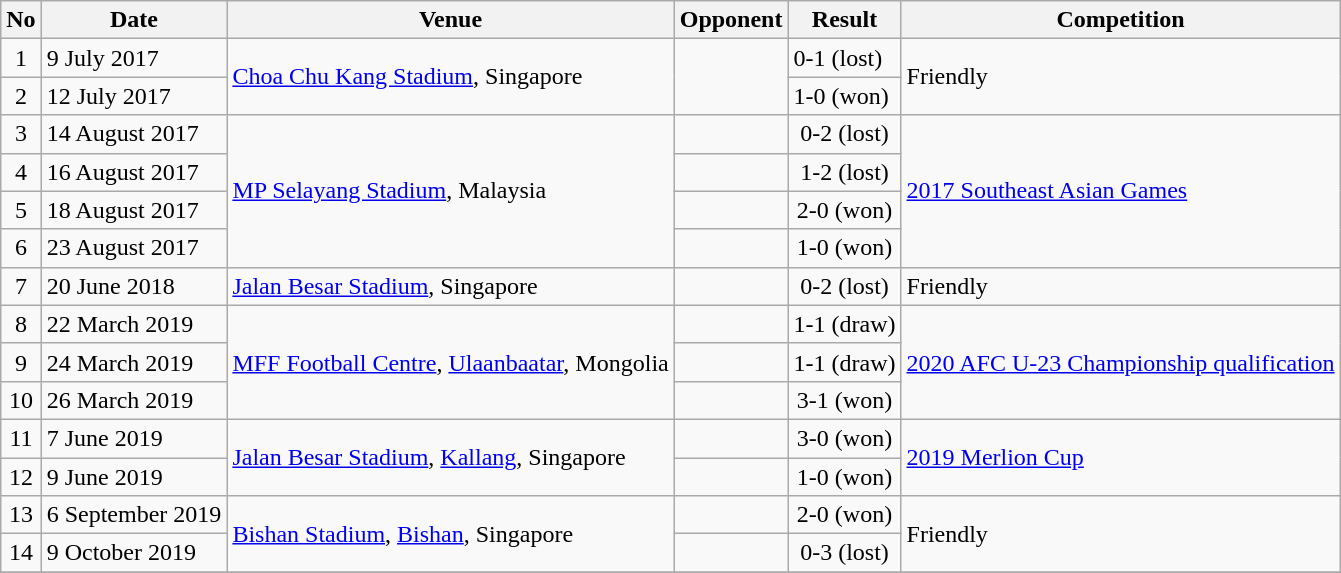<table class="wikitable">
<tr>
<th>No</th>
<th>Date</th>
<th>Venue</th>
<th>Opponent</th>
<th>Result</th>
<th>Competition</th>
</tr>
<tr>
<td align=center>1</td>
<td>9 July 2017</td>
<td rowspan="2"><a href='#'>Choa Chu Kang Stadium</a>, Singapore</td>
<td rowspan="2"></td>
<td>0-1 (lost)</td>
<td rowspan="2">Friendly</td>
</tr>
<tr>
<td align=center>2</td>
<td>12 July 2017</td>
<td>1-0 (won)</td>
</tr>
<tr>
<td align=center>3</td>
<td>14 August 2017</td>
<td rowspan="4"><a href='#'>MP Selayang Stadium</a>, Malaysia</td>
<td></td>
<td align=center>0-2 (lost)</td>
<td rowspan="4"><a href='#'>2017 Southeast Asian Games</a></td>
</tr>
<tr>
<td align=center>4</td>
<td>16 August 2017</td>
<td></td>
<td align=center>1-2 (lost)</td>
</tr>
<tr>
<td align=center>5</td>
<td>18 August 2017</td>
<td></td>
<td align=center>2-0 (won)</td>
</tr>
<tr>
<td align=center>6</td>
<td>23 August 2017</td>
<td></td>
<td align=center>1-0 (won)</td>
</tr>
<tr>
<td align=center>7</td>
<td>20 June 2018</td>
<td><a href='#'>Jalan Besar Stadium</a>, Singapore</td>
<td></td>
<td align=center>0-2 (lost)</td>
<td>Friendly</td>
</tr>
<tr>
<td align=center>8</td>
<td>22 March 2019</td>
<td rowspan="3"><a href='#'>MFF Football Centre</a>, <a href='#'>Ulaanbaatar</a>, Mongolia</td>
<td></td>
<td align=center>1-1 (draw)</td>
<td rowspan="3"><a href='#'>2020 AFC U-23 Championship qualification</a></td>
</tr>
<tr>
<td align=center>9</td>
<td>24 March 2019</td>
<td></td>
<td align=center>1-1 (draw)</td>
</tr>
<tr>
<td align=center>10</td>
<td>26 March 2019</td>
<td></td>
<td align=center>3-1 (won)</td>
</tr>
<tr>
<td align=center>11</td>
<td>7 June 2019</td>
<td rowspan="2"><a href='#'>Jalan Besar Stadium</a>, <a href='#'>Kallang</a>, Singapore</td>
<td></td>
<td align=center>3-0 (won)</td>
<td rowspan="2"><a href='#'>2019 Merlion Cup</a></td>
</tr>
<tr>
<td align=center>12</td>
<td>9 June 2019</td>
<td></td>
<td align=center>1-0 (won)</td>
</tr>
<tr>
<td align=center>13</td>
<td>6 September 2019</td>
<td rowspan="2"><a href='#'>Bishan Stadium</a>, <a href='#'>Bishan</a>, Singapore</td>
<td></td>
<td align=center>2-0 (won)</td>
<td rowspan="2">Friendly</td>
</tr>
<tr>
<td align=center>14</td>
<td>9 October 2019</td>
<td></td>
<td align=center>0-3 (lost)</td>
</tr>
<tr>
</tr>
</table>
